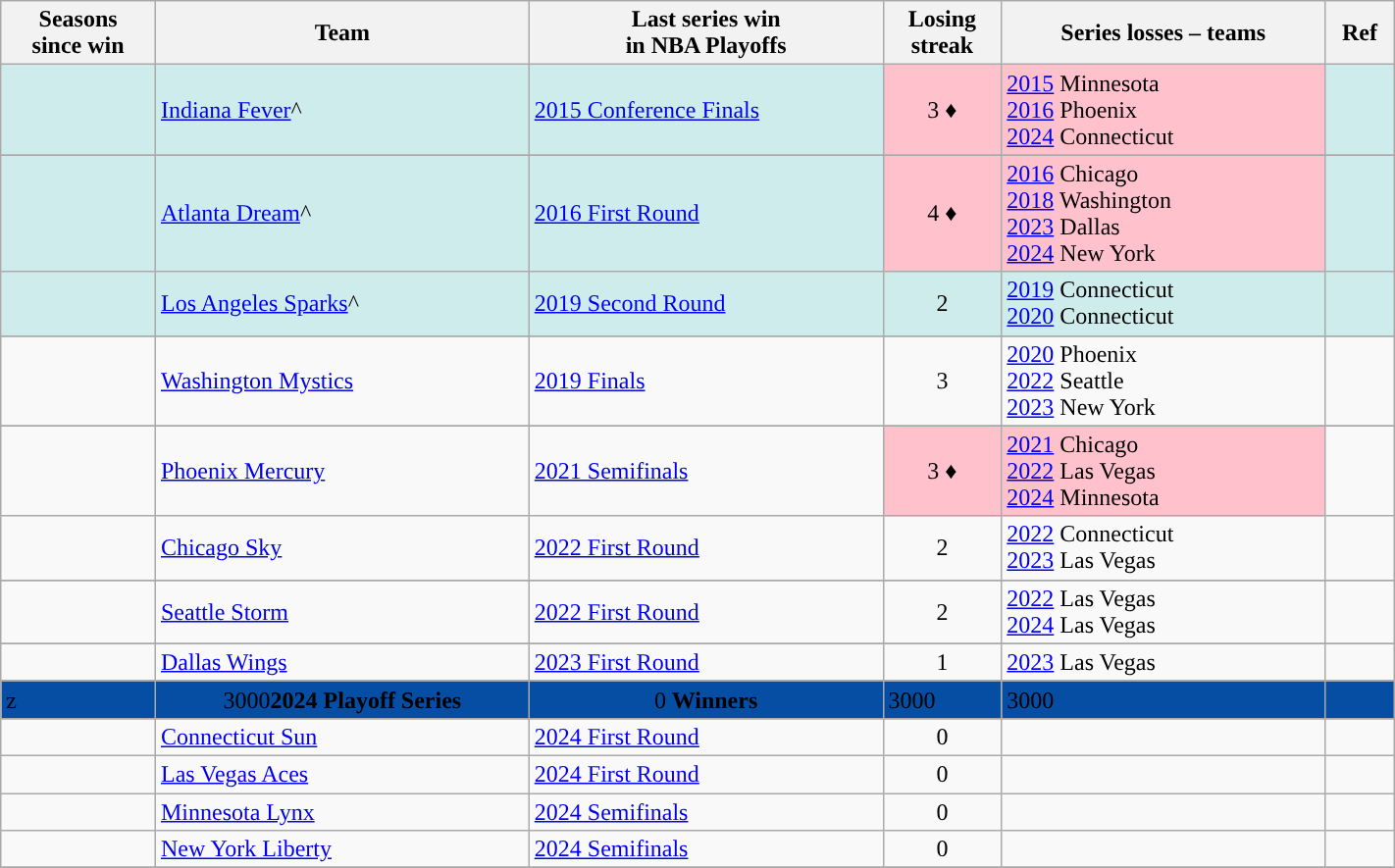<table class="wikitable sortable" width="75%">
<tr>
<th data-sort-type="number">Seasons<br>since win</th>
<th>Team</th>
<th>Last series win<br>in NBA Playoffs</th>
<th data-sort-type="number">Losing<br>streak</th>
<th>Series losses – teams</th>
<th class="unsortable">Ref</th>
</tr>
<tr bgcolor="#CFECEC">
<td align=center></td>
<td><a href='#'>Indiana Fever</a>^</td>
<td><a href='#'>2015 Conference Finals</a></td>
<td bgcolor="#FFC1CC" align=center>3 ♦</td>
<td bgcolor="#FFC1CC" align=left><a href='#'>2015</a> Minnesota<br><a href='#'>2016</a> Phoenix<br><a href='#'>2024</a> Connecticut</td>
<td></td>
</tr>
<tr>
</tr>
<tr bgcolor="#CFECEC">
<td align="center"></td>
<td><a href='#'>Atlanta Dream</a>^</td>
<td><a href='#'>2016 First Round</a></td>
<td bgcolor="#FFC1CC" align="center">4 ♦</td>
<td bgcolor="#FFC1CC" align="left"><a href='#'>2016</a> Chicago<br><a href='#'>2018</a> Washington<br><a href='#'>2023</a> Dallas<br><a href='#'>2024</a> New York</td>
<td></td>
</tr>
<tr bgcolor="#CFECEC">
<td align=center></td>
<td><a href='#'>Los Angeles Sparks</a>^</td>
<td><a href='#'>2019 Second Round</a></td>
<td align=center>2</td>
<td align=left><a href='#'>2019</a> Connecticut<br><a href='#'>2020</a> Connecticut</td>
<td></td>
</tr>
<tr>
</tr>
<tr>
<td align=center></td>
<td><a href='#'>Washington Mystics</a></td>
<td><a href='#'>2019 Finals</a></td>
<td align=center>3</td>
<td align=left><a href='#'>2020</a> Phoenix<br><a href='#'>2022</a> Seattle<br><a href='#'>2023</a> New York</td>
<td></td>
</tr>
<tr>
</tr>
<tr>
<td align=center></td>
<td><a href='#'>Phoenix Mercury</a></td>
<td><a href='#'>2021 Semifinals</a></td>
<td bgcolor="#FFC1CC" align=center>3 ♦</td>
<td bgcolor="#FFC1CC" align=left><a href='#'>2021</a> Chicago<br><a href='#'>2022</a> Las Vegas<br><a href='#'>2024</a> Minnesota</td>
<td></td>
</tr>
<tr>
<td align=center></td>
<td><a href='#'>Chicago Sky</a></td>
<td><a href='#'>2022 First Round</a></td>
<td align=center>2</td>
<td align=left><a href='#'>2022</a> Connecticut<br><a href='#'>2023</a> Las Vegas</td>
<td></td>
</tr>
<tr>
</tr>
<tr>
<td align=center></td>
<td><a href='#'>Seattle Storm</a></td>
<td><a href='#'>2022 First Round</a></td>
<td align=center>2</td>
<td align=left><a href='#'>2022</a> Las Vegas<br><a href='#'>2024</a> Las Vegas</td>
<td></td>
</tr>
<tr>
</tr>
<tr>
<td align=center></td>
<td><a href='#'>Dallas Wings</a></td>
<td><a href='#'>2023 First Round</a></td>
<td align=center>1</td>
<td align=left><a href='#'>2023</a> Las Vegas</td>
<td></td>
</tr>
<tr>
</tr>
<tr bgcolor="#054ea4">
<td><span>z</span></td>
<td align=center><span>3000</span><span><strong>2024 Playoff Series</strong></span></td>
<td align=center><span>0</span><span><strong> Winners</strong></span></td>
<td><span>3000</span></td>
<td><span>3000</span></td>
<td></td>
</tr>
<tr>
</tr>
<tr>
<td align="center"></td>
<td><a href='#'>Connecticut Sun</a></td>
<td><a href='#'>2024 First Round</a></td>
<td align="center">0</td>
<td align="left"></td>
<td></td>
</tr>
<tr>
<td align=center></td>
<td><a href='#'>Las Vegas Aces</a></td>
<td><a href='#'>2024 First Round</a></td>
<td align=center>0</td>
<td align=left></td>
<td></td>
</tr>
<tr>
<td align="center"></td>
<td><a href='#'>Minnesota Lynx</a></td>
<td><a href='#'>2024 Semifinals</a></td>
<td align="center">0</td>
<td align="left"></td>
<td></td>
</tr>
<tr>
<td align="center"></td>
<td><a href='#'>New York Liberty</a></td>
<td><a href='#'>2024 Semifinals</a></td>
<td align="center">0</td>
<td align="left"></td>
<td></td>
</tr>
<tr>
</tr>
<tr>
</tr>
</table>
